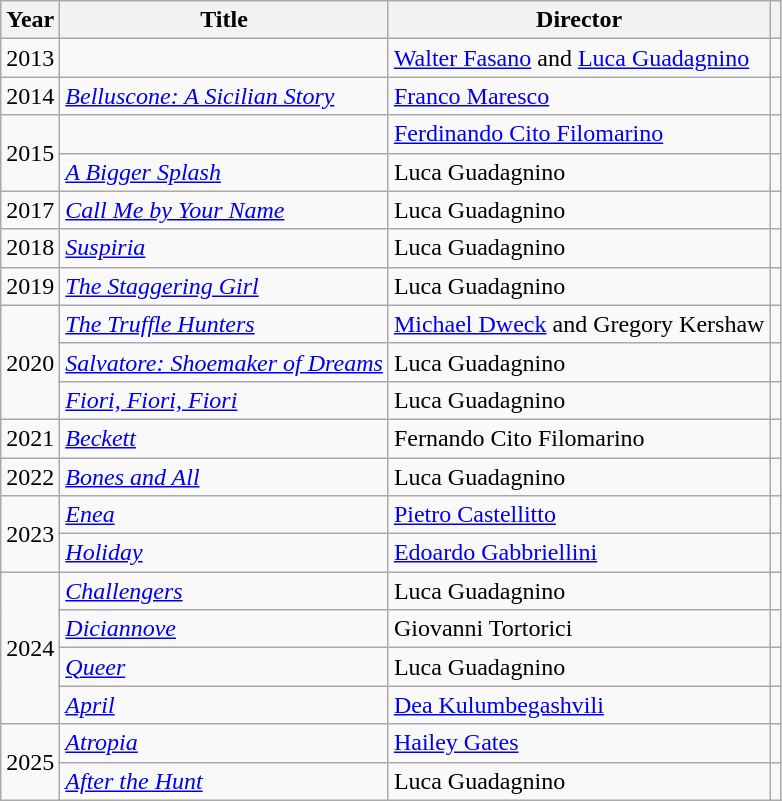<table class="wikitable plainrowheaders sortable">
<tr style="text-align:center;">
<th>Year</th>
<th>Title</th>
<th>Director</th>
<th class="unsortable"></th>
</tr>
<tr>
<td>2013</td>
<td><em></em></td>
<td><a href='#'>Walter Fasano</a> and <a href='#'>Luca Guadagnino</a></td>
<td></td>
</tr>
<tr>
<td>2014</td>
<td><em><a href='#'>Belluscone: A Sicilian Story</a></em></td>
<td><a href='#'>Franco Maresco</a></td>
<td></td>
</tr>
<tr>
<td rowspan="2">2015</td>
<td><em></em></td>
<td><a href='#'>Ferdinando Cito Filomarino</a></td>
<td></td>
</tr>
<tr>
<td><em><a href='#'>A Bigger Splash</a></em></td>
<td>Luca Guadagnino</td>
<td></td>
</tr>
<tr>
<td>2017</td>
<td><em><a href='#'>Call Me by Your Name</a></em></td>
<td>Luca Guadagnino</td>
<td></td>
</tr>
<tr>
<td>2018</td>
<td><em><a href='#'>Suspiria</a></em></td>
<td>Luca Guadagnino</td>
<td></td>
</tr>
<tr>
<td>2019</td>
<td><em><a href='#'>The Staggering Girl</a></em></td>
<td>Luca Guadagnino</td>
<td></td>
</tr>
<tr>
<td rowspan="3">2020</td>
<td><em><a href='#'>The Truffle Hunters</a></em></td>
<td><a href='#'>Michael Dweck</a> and Gregory Kershaw</td>
<td></td>
</tr>
<tr>
<td><em><a href='#'>Salvatore: Shoemaker of Dreams</a></em></td>
<td>Luca Guadagnino</td>
<td></td>
</tr>
<tr>
<td><em><a href='#'>Fiori, Fiori, Fiori</a></em></td>
<td>Luca Guadagnino</td>
<td></td>
</tr>
<tr>
<td>2021</td>
<td><em><a href='#'>Beckett</a></em></td>
<td>Fernando Cito Filomarino</td>
<td></td>
</tr>
<tr>
<td>2022</td>
<td><em><a href='#'>Bones and All</a></em></td>
<td>Luca Guadagnino</td>
<td></td>
</tr>
<tr>
<td rowspan="2">2023</td>
<td><em><a href='#'>Enea</a></em></td>
<td><a href='#'>Pietro Castellitto</a></td>
<td></td>
</tr>
<tr>
<td><em><a href='#'>Holiday</a></em></td>
<td><a href='#'>Edoardo Gabbriellini</a></td>
<td></td>
</tr>
<tr>
<td rowspan="4">2024</td>
<td><em><a href='#'>Challengers</a></em></td>
<td>Luca Guadagnino</td>
<td></td>
</tr>
<tr>
<td><em><a href='#'>Diciannove</a></em></td>
<td>Giovanni Tortorici</td>
<td></td>
</tr>
<tr>
<td><em><a href='#'>Queer</a></em></td>
<td>Luca Guadagnino</td>
<td></td>
</tr>
<tr>
<td><em><a href='#'>April</a></em></td>
<td><a href='#'>Dea Kulumbegashvili</a></td>
<td></td>
</tr>
<tr>
<td rowspan="2">2025</td>
<td><em><a href='#'>Atropia</a></em></td>
<td><a href='#'>Hailey Gates</a></td>
<td></td>
</tr>
<tr>
<td><em><a href='#'>After the Hunt</a></em></td>
<td>Luca Guadagnino</td>
<td></td>
</tr>
</table>
